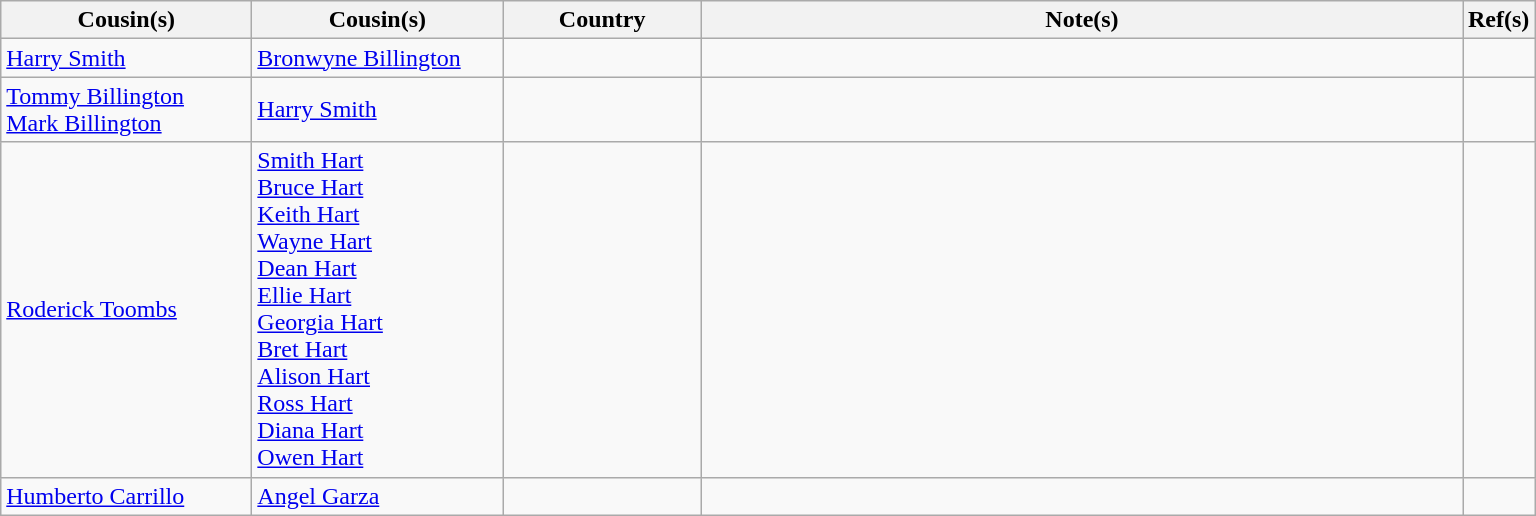<table class="wikitable sortable">
<tr>
<th style="width:160px;">Cousin(s)</th>
<th style="width:160px;">Cousin(s)</th>
<th style="width:125px;">Country</th>
<th style="width:500px;">Note(s)</th>
<th style="width:*;">Ref(s)</th>
</tr>
<tr>
<td><a href='#'>Harry Smith</a></td>
<td><a href='#'>Bronwyne Billington</a></td>
<td></td>
<td></td>
<td></td>
</tr>
<tr>
<td><a href='#'>Tommy Billington</a><br><a href='#'>Mark Billington</a></td>
<td><a href='#'>Harry Smith</a></td>
<td></td>
<td></td>
<td></td>
</tr>
<tr>
<td><a href='#'>Roderick Toombs</a></td>
<td><a href='#'>Smith Hart</a><br><a href='#'>Bruce Hart</a><br><a href='#'>Keith Hart</a><br><a href='#'>Wayne Hart</a><br><a href='#'>Dean Hart</a><br><a href='#'>Ellie Hart</a><br><a href='#'>Georgia Hart</a><br><a href='#'>Bret Hart</a><br><a href='#'>Alison Hart</a><br><a href='#'>Ross Hart</a><br><a href='#'>Diana Hart</a><br><a href='#'>Owen Hart</a></td>
<td></td>
<td></td>
<td></td>
</tr>
<tr>
<td><a href='#'>Humberto Carrillo</a></td>
<td><a href='#'>Angel Garza</a></td>
<td></td>
<td></td>
<td></td>
</tr>
</table>
